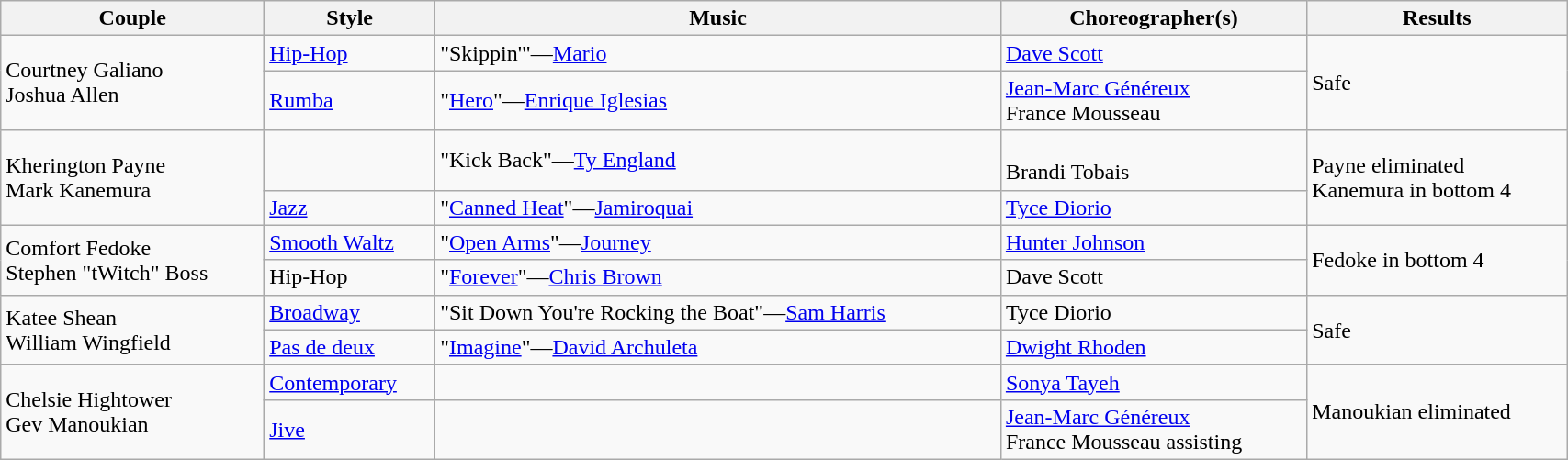<table class="wikitable" style="width:90%;">
<tr>
<th>Couple</th>
<th>Style</th>
<th>Music</th>
<th>Choreographer(s)</th>
<th>Results</th>
</tr>
<tr>
<td rowspan="2">Courtney Galiano<br>Joshua Allen</td>
<td><a href='#'>Hip-Hop</a></td>
<td>"Skippin'"—<a href='#'>Mario</a></td>
<td><a href='#'>Dave Scott</a></td>
<td rowspan="2">Safe</td>
</tr>
<tr>
<td><a href='#'>Rumba</a></td>
<td>"<a href='#'>Hero</a>"—<a href='#'>Enrique Iglesias</a></td>
<td><a href='#'>Jean-Marc Généreux</a><br>France Mousseau</td>
</tr>
<tr>
<td rowspan="2">Kherington Payne<br>Mark Kanemura</td>
<td></td>
<td>"Kick Back"—<a href='#'>Ty England</a></td>
<td><br>Brandi Tobais</td>
<td rowspan="2">Payne eliminated<br>Kanemura in bottom 4</td>
</tr>
<tr>
<td><a href='#'>Jazz</a></td>
<td>"<a href='#'>Canned Heat</a>"—<a href='#'>Jamiroquai</a></td>
<td><a href='#'>Tyce Diorio</a></td>
</tr>
<tr>
<td rowspan="2">Comfort Fedoke<br>Stephen "tWitch" Boss</td>
<td><a href='#'>Smooth Waltz</a></td>
<td>"<a href='#'>Open Arms</a>"—<a href='#'>Journey</a></td>
<td><a href='#'>Hunter Johnson</a></td>
<td rowspan="2">Fedoke in bottom 4</td>
</tr>
<tr>
<td>Hip-Hop</td>
<td>"<a href='#'>Forever</a>"—<a href='#'>Chris Brown</a></td>
<td>Dave Scott</td>
</tr>
<tr>
<td rowspan="2">Katee Shean<br>William Wingfield</td>
<td><a href='#'>Broadway</a></td>
<td>"Sit Down You're Rocking the Boat"—<a href='#'>Sam Harris</a></td>
<td>Tyce Diorio</td>
<td rowspan="2">Safe</td>
</tr>
<tr>
<td><a href='#'>Pas de deux</a></td>
<td>"<a href='#'>Imagine</a>"—<a href='#'>David Archuleta</a></td>
<td><a href='#'>Dwight Rhoden</a><br></td>
</tr>
<tr>
<td rowspan="2">Chelsie Hightower<br>Gev Manoukian</td>
<td><a href='#'>Contemporary</a></td>
<td></td>
<td><a href='#'>Sonya Tayeh</a></td>
<td rowspan="2">Manoukian eliminated</td>
</tr>
<tr>
<td><a href='#'>Jive</a></td>
<td></td>
<td><a href='#'>Jean-Marc Généreux</a><br>France Mousseau assisting</td>
</tr>
</table>
